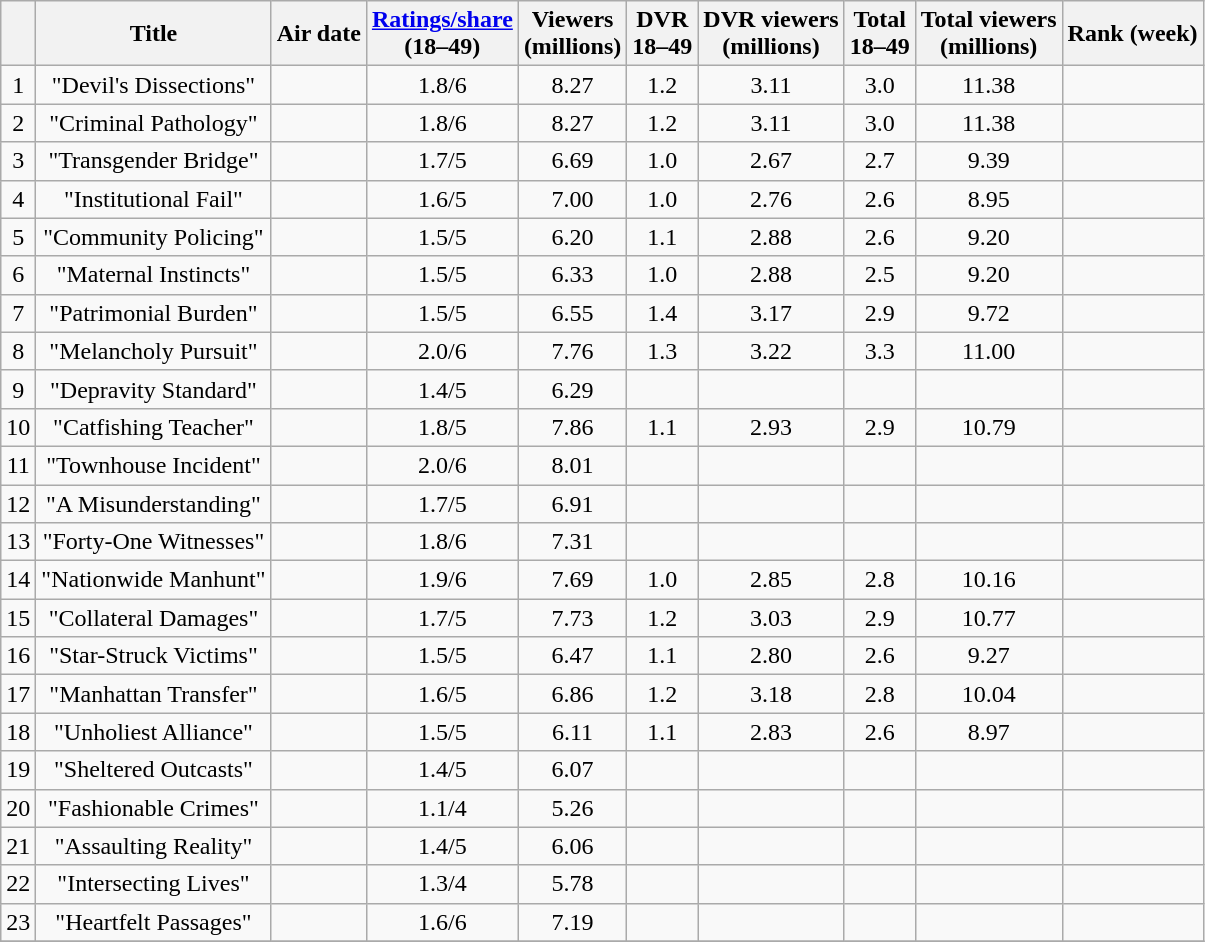<table class="wikitable sortable plainrowheaders" style="text-align:center">
<tr>
<th scope="col"></th>
<th scope="col">Title</th>
<th scope="col">Air date</th>
<th scope="col"><a href='#'>Ratings/share</a><br>(18–49)</th>
<th scope="col">Viewers<br>(millions)</th>
<th scope="col">DVR<br>18–49  </th>
<th scope="col">DVR viewers<br>(millions) </th>
<th scope="col">Total<br>18–49  </th>
<th scope="col">Total viewers<br>(millions)  </th>
<th scope="col">Rank (week)</th>
</tr>
<tr>
<td scope="row">1</td>
<td>"Devil's Dissections"</td>
<td></td>
<td>1.8/6</td>
<td>8.27</td>
<td>1.2</td>
<td>3.11</td>
<td>3.0</td>
<td>11.38</td>
<td></td>
</tr>
<tr>
<td scope="row">2</td>
<td>"Criminal Pathology"</td>
<td></td>
<td>1.8/6</td>
<td>8.27</td>
<td>1.2</td>
<td>3.11</td>
<td>3.0</td>
<td>11.38</td>
<td></td>
</tr>
<tr>
<td scope="row">3</td>
<td>"Transgender Bridge"</td>
<td></td>
<td>1.7/5</td>
<td>6.69</td>
<td>1.0</td>
<td>2.67</td>
<td>2.7</td>
<td>9.39</td>
<td></td>
</tr>
<tr>
<td scope="row">4</td>
<td>"Institutional Fail"</td>
<td></td>
<td>1.6/5</td>
<td>7.00</td>
<td>1.0</td>
<td>2.76</td>
<td>2.6</td>
<td>8.95</td>
<td></td>
</tr>
<tr>
<td scope="row">5</td>
<td>"Community Policing"</td>
<td></td>
<td>1.5/5</td>
<td>6.20</td>
<td>1.1</td>
<td>2.88</td>
<td>2.6</td>
<td>9.20</td>
<td></td>
</tr>
<tr>
<td scope="row">6</td>
<td>"Maternal Instincts"</td>
<td></td>
<td>1.5/5</td>
<td>6.33</td>
<td>1.0</td>
<td>2.88</td>
<td>2.5</td>
<td>9.20</td>
<td></td>
</tr>
<tr>
<td scope="row">7</td>
<td>"Patrimonial Burden"</td>
<td></td>
<td>1.5/5</td>
<td>6.55</td>
<td>1.4</td>
<td>3.17</td>
<td>2.9</td>
<td>9.72</td>
<td></td>
</tr>
<tr>
<td scope="row">8</td>
<td>"Melancholy Pursuit"</td>
<td></td>
<td>2.0/6</td>
<td>7.76</td>
<td>1.3</td>
<td>3.22</td>
<td>3.3</td>
<td>11.00</td>
<td></td>
</tr>
<tr>
<td scope="row">9</td>
<td>"Depravity Standard"</td>
<td></td>
<td>1.4/5</td>
<td>6.29</td>
<td></td>
<td></td>
<td></td>
<td></td>
<td></td>
</tr>
<tr>
<td scope="row">10</td>
<td>"Catfishing Teacher"</td>
<td></td>
<td>1.8/5</td>
<td>7.86</td>
<td>1.1</td>
<td>2.93</td>
<td>2.9</td>
<td>10.79</td>
<td></td>
</tr>
<tr>
<td scope="row">11</td>
<td>"Townhouse Incident"</td>
<td></td>
<td>2.0/6</td>
<td>8.01</td>
<td></td>
<td></td>
<td></td>
<td></td>
<td></td>
</tr>
<tr>
<td scope="row">12</td>
<td>"A Misunderstanding"</td>
<td></td>
<td>1.7/5</td>
<td>6.91</td>
<td></td>
<td></td>
<td></td>
<td></td>
<td></td>
</tr>
<tr>
<td scope="row">13</td>
<td>"Forty-One Witnesses"</td>
<td></td>
<td>1.8/6</td>
<td>7.31</td>
<td></td>
<td></td>
<td></td>
<td></td>
<td></td>
</tr>
<tr>
<td scope="row">14</td>
<td>"Nationwide Manhunt"</td>
<td></td>
<td>1.9/6</td>
<td>7.69</td>
<td>1.0</td>
<td>2.85</td>
<td>2.8</td>
<td>10.16</td>
<td></td>
</tr>
<tr>
<td scope="row">15</td>
<td>"Collateral Damages"</td>
<td></td>
<td>1.7/5</td>
<td>7.73</td>
<td>1.2</td>
<td>3.03</td>
<td>2.9</td>
<td>10.77</td>
<td></td>
</tr>
<tr>
<td scope="row">16</td>
<td>"Star-Struck Victims"</td>
<td></td>
<td>1.5/5</td>
<td>6.47</td>
<td>1.1</td>
<td>2.80</td>
<td>2.6</td>
<td>9.27</td>
<td></td>
</tr>
<tr>
<td scope="row">17</td>
<td>"Manhattan Transfer"</td>
<td></td>
<td>1.6/5</td>
<td>6.86</td>
<td>1.2</td>
<td>3.18</td>
<td>2.8</td>
<td>10.04</td>
<td></td>
</tr>
<tr>
<td scope="row">18</td>
<td>"Unholiest Alliance"</td>
<td></td>
<td>1.5/5</td>
<td>6.11</td>
<td>1.1</td>
<td>2.83</td>
<td>2.6</td>
<td>8.97</td>
<td></td>
</tr>
<tr>
<td scope="row">19</td>
<td>"Sheltered Outcasts"</td>
<td></td>
<td>1.4/5</td>
<td>6.07</td>
<td></td>
<td></td>
<td></td>
<td></td>
<td></td>
</tr>
<tr>
<td scope="row">20</td>
<td>"Fashionable Crimes"</td>
<td></td>
<td>1.1/4</td>
<td>5.26</td>
<td></td>
<td></td>
<td></td>
<td></td>
<td></td>
</tr>
<tr>
<td scope="row">21</td>
<td>"Assaulting Reality"</td>
<td></td>
<td>1.4/5</td>
<td>6.06</td>
<td></td>
<td></td>
<td></td>
<td></td>
<td></td>
</tr>
<tr>
<td scope="row">22</td>
<td>"Intersecting Lives"</td>
<td></td>
<td>1.3/4</td>
<td>5.78</td>
<td></td>
<td></td>
<td></td>
<td></td>
<td></td>
</tr>
<tr>
<td scope="row">23</td>
<td>"Heartfelt Passages"</td>
<td></td>
<td>1.6/6</td>
<td>7.19</td>
<td></td>
<td></td>
<td></td>
<td></td>
<td></td>
</tr>
<tr>
</tr>
</table>
